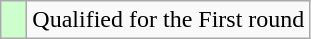<table class=wikitable>
<tr>
<td width=10px style="background-color:#ccffcc;"></td>
<td>Qualified for the First round</td>
</tr>
</table>
